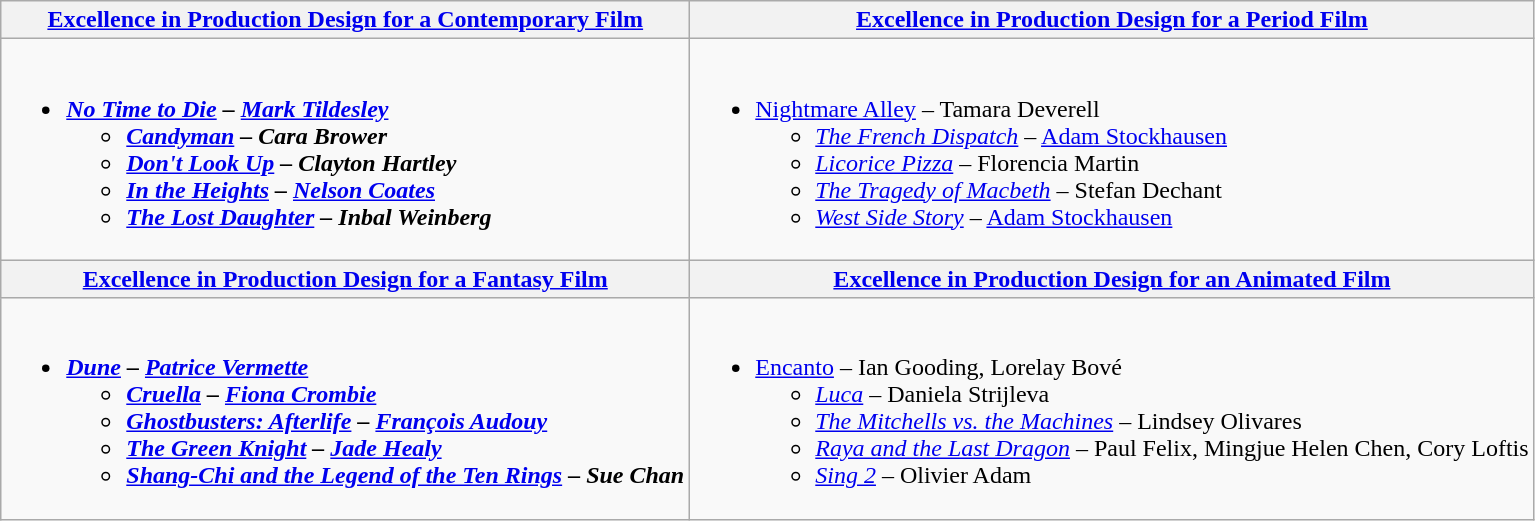<table class=wikitable style="width=100%">
<tr>
<th style="width=50%"><a href='#'>Excellence in Production Design for a Contemporary Film</a></th>
<th style="width=50%"><a href='#'>Excellence in Production Design for a Period Film</a></th>
</tr>
<tr>
<td valign="top"><br><ul><li><strong><em><a href='#'>No Time to Die</a><em> – <a href='#'>Mark Tildesley</a><strong><ul><li></em><a href='#'>Candyman</a><em> – Cara Brower</li><li></em><a href='#'>Don't Look Up</a><em> – Clayton Hartley</li><li></em><a href='#'>In the Heights</a><em> – <a href='#'>Nelson Coates</a></li><li></em><a href='#'>The Lost Daughter</a><em> – Inbal Weinberg</li></ul></li></ul></td>
<td><br><ul><li></em></strong><a href='#'>Nightmare Alley</a></em> – Tamara Deverell</strong><ul><li><em><a href='#'>The French Dispatch</a></em> – <a href='#'>Adam Stockhausen</a></li><li><em><a href='#'>Licorice Pizza</a></em> – Florencia Martin</li><li><em><a href='#'>The Tragedy of Macbeth</a></em> – Stefan Dechant</li><li><em><a href='#'>West Side Story</a></em> – <a href='#'>Adam Stockhausen</a></li></ul></li></ul></td>
</tr>
<tr>
<th style="width=50%"><a href='#'>Excellence in Production Design for a Fantasy Film</a></th>
<th style="width=50%"><a href='#'>Excellence in Production Design for an Animated Film</a></th>
</tr>
<tr>
<td><br><ul><li><strong><em><a href='#'>Dune</a><em> – <a href='#'>Patrice Vermette</a><strong><ul><li></em><a href='#'>Cruella</a><em> – <a href='#'>Fiona Crombie</a></li><li></em><a href='#'>Ghostbusters: Afterlife</a><em> – <a href='#'>François Audouy</a></li><li></em><a href='#'>The Green Knight</a><em> – <a href='#'>Jade Healy</a></li><li></em><a href='#'>Shang-Chi and the Legend of the Ten Rings</a><em> – Sue Chan</li></ul></li></ul></td>
<td><br><ul><li></em></strong><a href='#'>Encanto</a></em> – Ian Gooding, Lorelay Bové</strong><ul><li><em><a href='#'>Luca</a></em> – Daniela Strijleva</li><li><em><a href='#'>The Mitchells vs. the Machines</a></em> – Lindsey Olivares</li><li><em><a href='#'>Raya and the Last Dragon</a></em> – Paul Felix, Mingjue Helen Chen, Cory Loftis</li><li><em><a href='#'>Sing 2</a></em> – Olivier Adam</li></ul></li></ul></td>
</tr>
</table>
